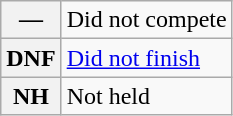<table class="wikitable">
<tr>
<th scope="row">—</th>
<td>Did not compete</td>
</tr>
<tr>
<th scope="row">DNF</th>
<td><a href='#'>Did not finish</a></td>
</tr>
<tr>
<th scope="row">NH</th>
<td>Not held</td>
</tr>
</table>
